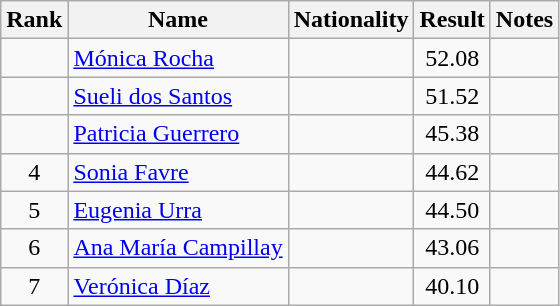<table class="wikitable sortable" style="text-align:center">
<tr>
<th>Rank</th>
<th>Name</th>
<th>Nationality</th>
<th>Result</th>
<th>Notes</th>
</tr>
<tr>
<td></td>
<td align=left><a href='#'>Mónica Rocha</a></td>
<td align=left></td>
<td>52.08</td>
<td></td>
</tr>
<tr>
<td></td>
<td align=left><a href='#'>Sueli dos Santos</a></td>
<td align=left></td>
<td>51.52</td>
<td></td>
</tr>
<tr>
<td></td>
<td align=left><a href='#'>Patricia Guerrero</a></td>
<td align=left></td>
<td>45.38</td>
<td></td>
</tr>
<tr>
<td>4</td>
<td align=left><a href='#'>Sonia Favre</a></td>
<td align=left></td>
<td>44.62</td>
<td></td>
</tr>
<tr>
<td>5</td>
<td align=left><a href='#'>Eugenia Urra</a></td>
<td align=left></td>
<td>44.50</td>
<td></td>
</tr>
<tr>
<td>6</td>
<td align=left><a href='#'>Ana María Campillay</a></td>
<td align=left></td>
<td>43.06</td>
<td></td>
</tr>
<tr>
<td>7</td>
<td align=left><a href='#'>Verónica Díaz</a></td>
<td align=left></td>
<td>40.10</td>
<td></td>
</tr>
</table>
